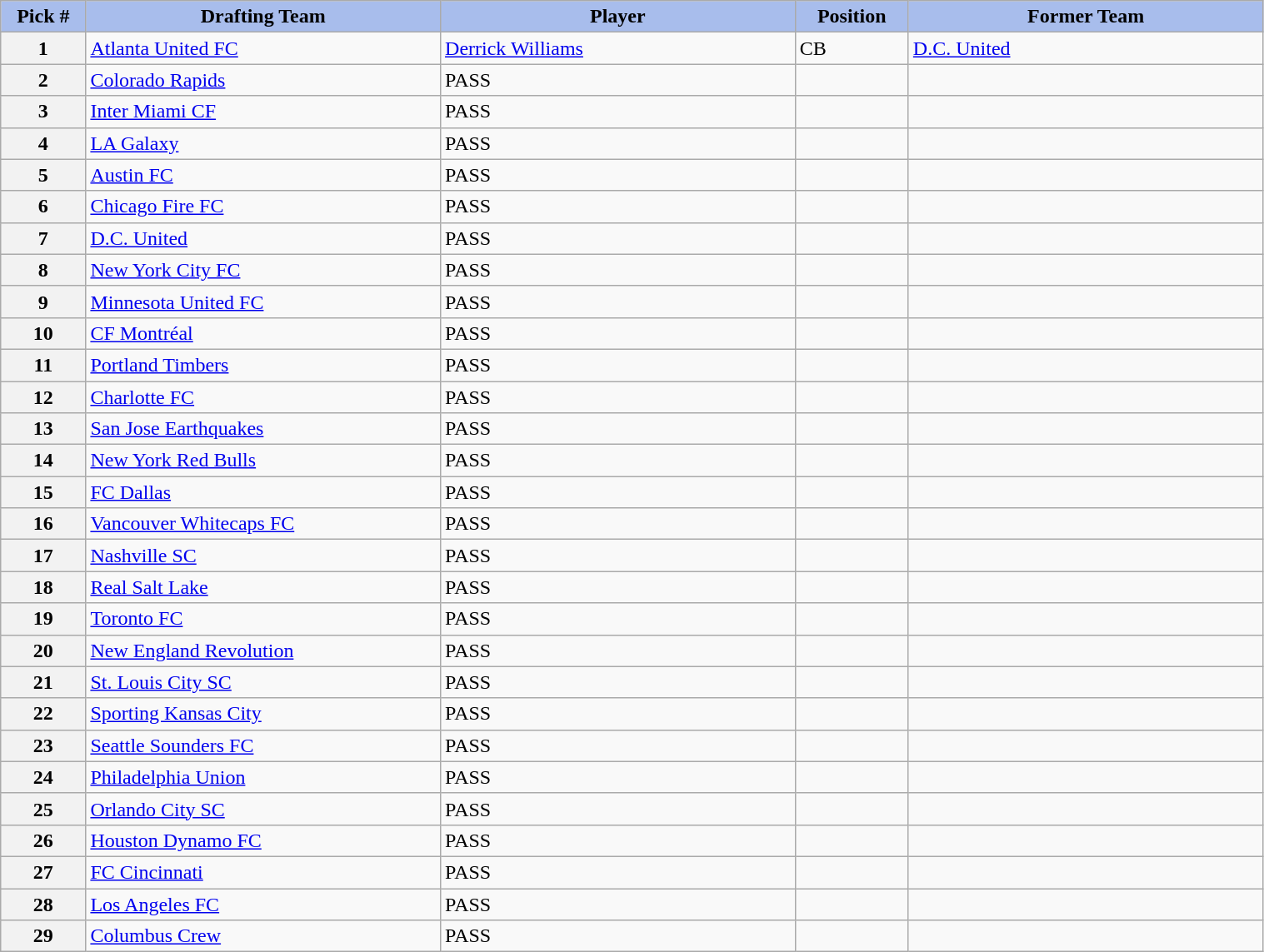<table class="wikitable sortable" style="width: 80%">
<tr>
<th width=6% style="background:#A8BDEC;">Pick #</th>
<th width=25% style="background:#A8BDEC;">Drafting Team</th>
<th width=25% style="background:#A8BDEC;">Player</th>
<th width=8% style="background:#A8BDEC;">Position</th>
<th width=25% style="background:#A8BDEC;">Former Team</th>
</tr>
<tr>
<th>1</th>
<td><a href='#'>Atlanta United FC</a></td>
<td> <a href='#'>Derrick Williams</a></td>
<td>CB</td>
<td><a href='#'>D.C. United</a></td>
</tr>
<tr>
<th>2</th>
<td><a href='#'>Colorado Rapids</a></td>
<td>PASS</td>
<td></td>
<td></td>
</tr>
<tr>
<th>3</th>
<td><a href='#'>Inter Miami CF</a></td>
<td>PASS</td>
<td></td>
<td></td>
</tr>
<tr>
<th>4</th>
<td><a href='#'>LA Galaxy</a></td>
<td>PASS</td>
<td></td>
<td></td>
</tr>
<tr>
<th>5</th>
<td><a href='#'>Austin FC</a></td>
<td>PASS</td>
<td></td>
<td></td>
</tr>
<tr>
<th>6</th>
<td><a href='#'>Chicago Fire FC</a></td>
<td>PASS</td>
<td></td>
<td></td>
</tr>
<tr>
<th>7</th>
<td><a href='#'>D.C. United</a></td>
<td>PASS</td>
<td></td>
<td></td>
</tr>
<tr>
<th>8</th>
<td><a href='#'>New York City FC</a></td>
<td>PASS</td>
<td></td>
<td></td>
</tr>
<tr>
<th>9</th>
<td><a href='#'>Minnesota United FC</a></td>
<td>PASS</td>
<td></td>
<td></td>
</tr>
<tr>
<th>10</th>
<td><a href='#'>CF Montréal</a></td>
<td>PASS</td>
<td></td>
<td></td>
</tr>
<tr>
<th>11</th>
<td><a href='#'>Portland Timbers</a></td>
<td>PASS</td>
<td></td>
<td></td>
</tr>
<tr>
<th>12</th>
<td><a href='#'>Charlotte FC</a></td>
<td>PASS</td>
<td></td>
<td></td>
</tr>
<tr>
<th>13</th>
<td><a href='#'>San Jose Earthquakes</a></td>
<td>PASS</td>
<td></td>
<td></td>
</tr>
<tr>
<th>14</th>
<td><a href='#'>New York Red Bulls</a></td>
<td>PASS</td>
<td></td>
<td></td>
</tr>
<tr>
<th>15</th>
<td><a href='#'>FC Dallas</a></td>
<td>PASS</td>
<td></td>
<td></td>
</tr>
<tr>
<th>16</th>
<td><a href='#'>Vancouver Whitecaps FC</a></td>
<td>PASS</td>
<td></td>
<td></td>
</tr>
<tr>
<th>17</th>
<td><a href='#'>Nashville SC</a></td>
<td>PASS</td>
<td></td>
<td></td>
</tr>
<tr>
<th>18</th>
<td><a href='#'>Real Salt Lake</a></td>
<td>PASS</td>
<td></td>
<td></td>
</tr>
<tr>
<th>19</th>
<td><a href='#'>Toronto FC</a></td>
<td>PASS</td>
<td></td>
<td></td>
</tr>
<tr>
<th>20</th>
<td><a href='#'>New England Revolution</a></td>
<td>PASS</td>
<td></td>
<td></td>
</tr>
<tr>
<th>21</th>
<td><a href='#'>St. Louis City SC</a></td>
<td>PASS</td>
<td></td>
<td></td>
</tr>
<tr>
<th>22</th>
<td><a href='#'>Sporting Kansas City</a></td>
<td>PASS</td>
<td></td>
<td></td>
</tr>
<tr>
<th>23</th>
<td><a href='#'>Seattle Sounders FC</a></td>
<td>PASS</td>
<td></td>
<td></td>
</tr>
<tr>
<th>24</th>
<td><a href='#'>Philadelphia Union</a></td>
<td>PASS</td>
<td></td>
<td></td>
</tr>
<tr>
<th>25</th>
<td><a href='#'>Orlando City SC</a></td>
<td>PASS</td>
<td></td>
<td></td>
</tr>
<tr>
<th>26</th>
<td><a href='#'>Houston Dynamo FC</a></td>
<td>PASS</td>
<td></td>
<td></td>
</tr>
<tr>
<th>27</th>
<td><a href='#'>FC Cincinnati</a></td>
<td>PASS</td>
<td></td>
<td></td>
</tr>
<tr>
<th>28</th>
<td><a href='#'>Los Angeles FC</a></td>
<td>PASS</td>
<td></td>
<td></td>
</tr>
<tr>
<th>29</th>
<td><a href='#'>Columbus Crew</a></td>
<td>PASS</td>
<td></td>
<td></td>
</tr>
</table>
